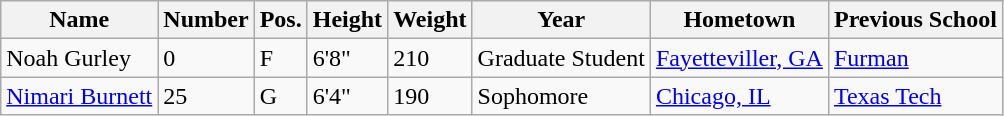<table class="wikitable sortable" border="1">
<tr>
<th>Name</th>
<th>Number</th>
<th>Pos.</th>
<th>Height</th>
<th>Weight</th>
<th>Year</th>
<th>Hometown</th>
<th class="unsortable">Previous School</th>
</tr>
<tr>
<td>Noah Gurley</td>
<td>0</td>
<td>F</td>
<td>6'8"</td>
<td>210</td>
<td>Graduate Student</td>
<td><a href='#'>Fayetteviller, GA</a></td>
<td><a href='#'>Furman</a></td>
</tr>
<tr>
<td><a href='#'>Nimari Burnett</a></td>
<td>25</td>
<td>G</td>
<td>6'4"</td>
<td>190</td>
<td>Sophomore</td>
<td><a href='#'>Chicago, IL</a></td>
<td><a href='#'>Texas Tech</a></td>
</tr>
</table>
